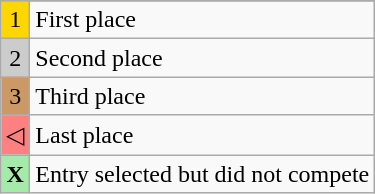<table class="wikitable">
<tr>
</tr>
<tr>
<td style="text-align:center; background-color:#FFD700;">1</td>
<td>First place</td>
</tr>
<tr>
<td style="text-align:center; background-color:#CCC;">2</td>
<td>Second place</td>
</tr>
<tr>
<td style="text-align:center; background-color:#C96;">3</td>
<td>Third place</td>
</tr>
<tr>
<td style="text-align:center; background-color:#FE8080;">◁</td>
<td>Last place</td>
</tr>
<tr>
<td style="text-align:center; background-color:#A4EAA9;"><strong>X</strong></td>
<td>Entry selected but did not compete<br></td>
</tr>
</table>
